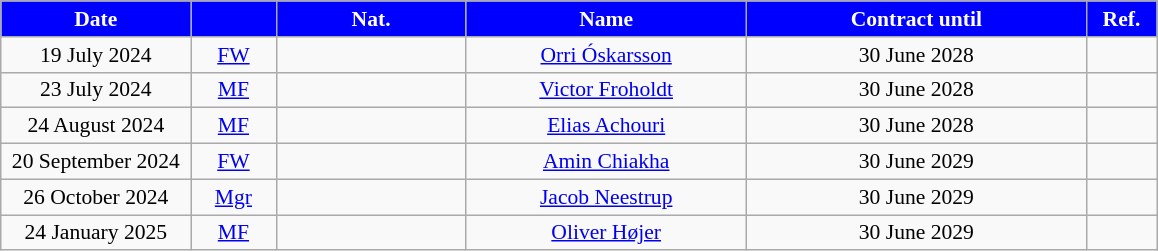<table class="wikitable" style="text-align:center; font-size:90%">
<tr>
<th style="background:#0000FF; color:#fff; width:120px;">Date</th>
<th style="background:#0000FF; color:#fff; width:50px;"></th>
<th style="background:#0000FF; color:#fff; width:120px;">Nat.</th>
<th style="background:#0000FF; color:#fff; width:180px;">Name</th>
<th style="background:#0000FF; color:#fff; width:220px;">Contract until</th>
<th style="background:#0000FF; color:#fff; width:40px;">Ref.</th>
</tr>
<tr>
<td>19 July 2024</td>
<td><a href='#'>FW</a></td>
<td></td>
<td><a href='#'>Orri Óskarsson</a></td>
<td>30 June 2028</td>
<td></td>
</tr>
<tr>
<td>23 July 2024</td>
<td><a href='#'>MF</a></td>
<td></td>
<td><a href='#'>Victor Froholdt</a></td>
<td>30 June 2028</td>
<td></td>
</tr>
<tr>
<td>24 August 2024</td>
<td><a href='#'>MF</a></td>
<td> </td>
<td><a href='#'>Elias Achouri</a></td>
<td>30 June 2028</td>
<td></td>
</tr>
<tr>
<td>20 September 2024</td>
<td><a href='#'>FW</a></td>
<td> </td>
<td><a href='#'>Amin Chiakha</a></td>
<td>30 June 2029</td>
<td></td>
</tr>
<tr>
<td>26 October 2024</td>
<td><a href='#'>Mgr</a></td>
<td></td>
<td><a href='#'>Jacob Neestrup</a></td>
<td>30 June 2029</td>
<td></td>
</tr>
<tr>
<td>24 January 2025</td>
<td><a href='#'>MF</a></td>
<td></td>
<td><a href='#'>Oliver Højer</a></td>
<td>30 June 2029</td>
<td></td>
</tr>
</table>
